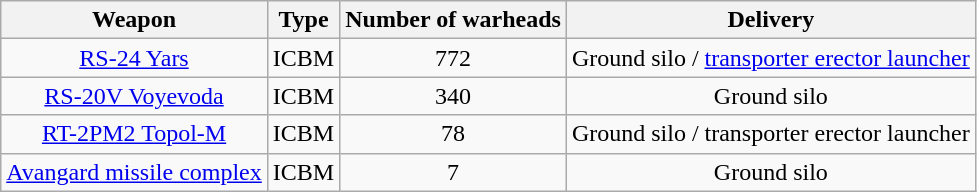<table class="wikitable sortable" style="text-align: center;">
<tr>
<th>Weapon</th>
<th>Type</th>
<th>Number of warheads</th>
<th>Delivery</th>
</tr>
<tr>
<td><a href='#'>RS-24 Yars</a></td>
<td>ICBM</td>
<td>772</td>
<td>Ground silo / <a href='#'>transporter erector launcher</a></td>
</tr>
<tr>
<td><a href='#'>RS-20V Voyevoda</a></td>
<td>ICBM</td>
<td>340</td>
<td>Ground silo</td>
</tr>
<tr>
<td><a href='#'>RT-2PM2 Topol-M</a></td>
<td>ICBM</td>
<td>78</td>
<td>Ground silo / transporter erector launcher</td>
</tr>
<tr>
<td><a href='#'>Avangard missile complex</a></td>
<td>ICBM</td>
<td>7</td>
<td>Ground silo</td>
</tr>
</table>
